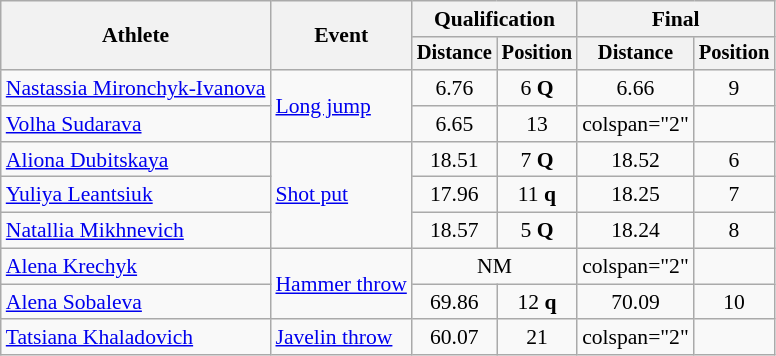<table class=wikitable style="font-size:90%">
<tr>
<th rowspan="2">Athlete</th>
<th rowspan="2">Event</th>
<th colspan="2">Qualification</th>
<th colspan="2">Final</th>
</tr>
<tr style="font-size:95%">
<th>Distance</th>
<th>Position</th>
<th>Distance</th>
<th>Position</th>
</tr>
<tr style=text-align:center>
<td style=text-align:left><a href='#'>Nastassia Mironchyk-Ivanova</a></td>
<td style=text-align:left rowspan=2><a href='#'>Long jump</a></td>
<td>6.76</td>
<td>6 <strong>Q</strong></td>
<td>6.66</td>
<td>9</td>
</tr>
<tr style=text-align:center>
<td style=text-align:left><a href='#'>Volha Sudarava</a></td>
<td>6.65</td>
<td>13</td>
<td>colspan="2" </td>
</tr>
<tr style=text-align:center>
<td style=text-align:left><a href='#'>Aliona Dubitskaya</a></td>
<td style=text-align:left rowspan=3><a href='#'>Shot put</a></td>
<td>18.51</td>
<td>7 <strong>Q</strong></td>
<td>18.52</td>
<td>6</td>
</tr>
<tr style=text-align:center>
<td style=text-align:left><a href='#'>Yuliya Leantsiuk</a></td>
<td>17.96</td>
<td>11 <strong>q</strong></td>
<td>18.25</td>
<td>7</td>
</tr>
<tr style=text-align:center>
<td style=text-align:left><a href='#'>Natallia Mikhnevich</a></td>
<td>18.57</td>
<td>5 <strong>Q</strong></td>
<td>18.24</td>
<td>8</td>
</tr>
<tr style=text-align:center>
<td style=text-align:left><a href='#'>Alena Krechyk</a></td>
<td style=text-align:left rowspan=2><a href='#'>Hammer throw</a></td>
<td colspan="2">NM</td>
<td>colspan="2" </td>
</tr>
<tr style=text-align:center>
<td style=text-align:left><a href='#'>Alena Sobaleva</a></td>
<td>69.86</td>
<td>12 <strong>q</strong></td>
<td>70.09</td>
<td>10</td>
</tr>
<tr style=text-align:center>
<td style=text-align:left><a href='#'>Tatsiana Khaladovich</a></td>
<td style=text-align:left><a href='#'>Javelin throw</a></td>
<td>60.07</td>
<td>21</td>
<td>colspan="2" </td>
</tr>
</table>
